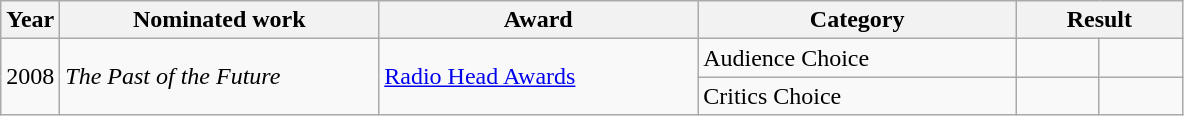<table class=wikitable>
<tr>
<th width=5%>Year</th>
<th width=27%>Nominated work</th>
<th width=27%>Award</th>
<th width=27%>Category</th>
<th colspan=14%>Result</th>
</tr>
<tr>
<td align=center rowspan=2>2008</td>
<td rowspan=2><em>The Past of the Future</em></td>
<td rowspan=2><a href='#'>Radio Head Awards</a></td>
<td>Audience Choice</td>
<td></td>
<td align=center></td>
</tr>
<tr>
<td>Critics Choice</td>
<td></td>
<td align=center></td>
</tr>
</table>
